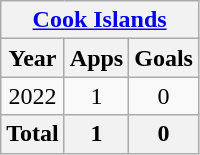<table class="wikitable" style="text-align:center">
<tr>
<th colspan=3><a href='#'>Cook Islands</a></th>
</tr>
<tr>
<th>Year</th>
<th>Apps</th>
<th>Goals</th>
</tr>
<tr>
<td>2022</td>
<td>1</td>
<td>0</td>
</tr>
<tr>
<th>Total</th>
<th>1</th>
<th>0</th>
</tr>
</table>
